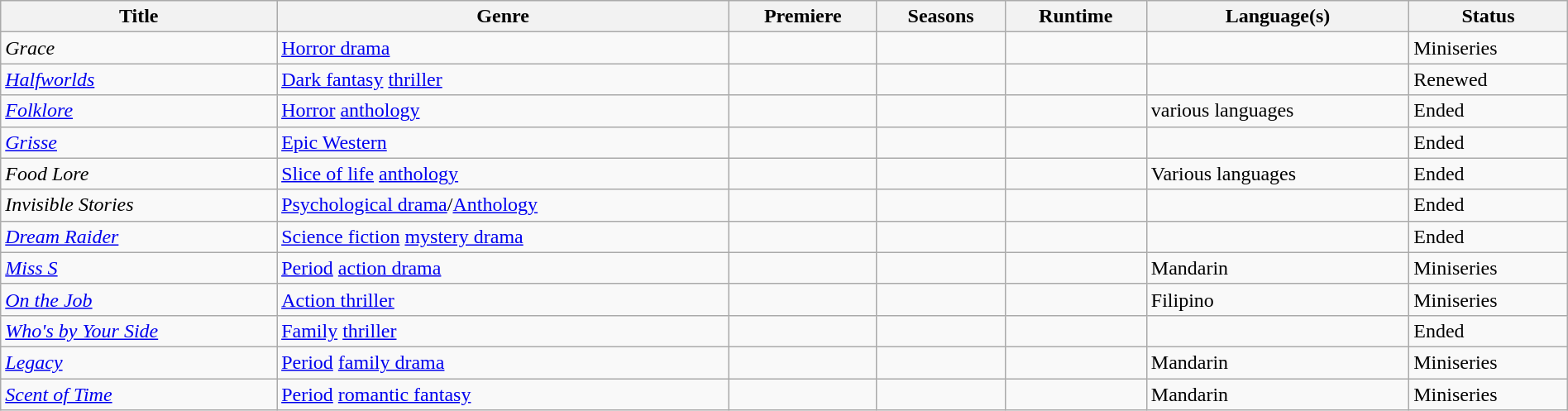<table class="wikitable sortable" style="width:100%">
<tr>
<th>Title</th>
<th>Genre</th>
<th>Premiere</th>
<th>Seasons</th>
<th>Runtime</th>
<th>Language(s)</th>
<th>Status</th>
</tr>
<tr>
<td><em>Grace</em></td>
<td><a href='#'>Horror drama</a></td>
<td></td>
<td></td>
<td></td>
<td></td>
<td>Miniseries</td>
</tr>
<tr>
<td><em><a href='#'>Halfworlds</a></em></td>
<td><a href='#'>Dark fantasy</a> <a href='#'>thriller</a></td>
<td></td>
<td></td>
<td></td>
<td></td>
<td>Renewed</td>
</tr>
<tr>
<td><em><a href='#'>Folklore</a></em></td>
<td><a href='#'>Horror</a> <a href='#'>anthology</a></td>
<td></td>
<td></td>
<td></td>
<td>various languages</td>
<td>Ended</td>
</tr>
<tr>
<td><em><a href='#'>Grisse</a></em></td>
<td><a href='#'>Epic Western</a></td>
<td></td>
<td></td>
<td></td>
<td></td>
<td>Ended</td>
</tr>
<tr>
<td><em>Food Lore</em></td>
<td><a href='#'>Slice of life</a> <a href='#'>anthology</a></td>
<td></td>
<td></td>
<td></td>
<td>Various languages</td>
<td>Ended</td>
</tr>
<tr>
<td><em>Invisible Stories</em></td>
<td><a href='#'>Psychological drama</a>/<a href='#'>Anthology</a></td>
<td></td>
<td></td>
<td></td>
<td></td>
<td>Ended</td>
</tr>
<tr>
<td><em><a href='#'>Dream Raider</a></em></td>
<td><a href='#'>Science fiction</a> <a href='#'>mystery drama</a></td>
<td></td>
<td></td>
<td></td>
<td></td>
<td>Ended</td>
</tr>
<tr>
<td><em><a href='#'>Miss S</a></em></td>
<td><a href='#'>Period</a> <a href='#'>action drama</a></td>
<td></td>
<td></td>
<td></td>
<td>Mandarin</td>
<td>Miniseries</td>
</tr>
<tr>
<td><em><a href='#'>On the Job</a></em></td>
<td><a href='#'>Action thriller</a></td>
<td></td>
<td></td>
<td></td>
<td>Filipino</td>
<td>Miniseries</td>
</tr>
<tr>
<td><em><a href='#'>Who's by Your Side</a></em></td>
<td><a href='#'>Family</a> <a href='#'>thriller</a></td>
<td></td>
<td></td>
<td></td>
<td></td>
<td>Ended</td>
</tr>
<tr>
<td><em><a href='#'>Legacy</a></em></td>
<td><a href='#'>Period</a> <a href='#'>family drama</a></td>
<td></td>
<td></td>
<td></td>
<td>Mandarin</td>
<td>Miniseries</td>
</tr>
<tr>
<td><em><a href='#'>Scent of Time</a></em></td>
<td><a href='#'>Period</a> <a href='#'>romantic fantasy</a></td>
<td></td>
<td></td>
<td></td>
<td>Mandarin</td>
<td>Miniseries</td>
</tr>
</table>
